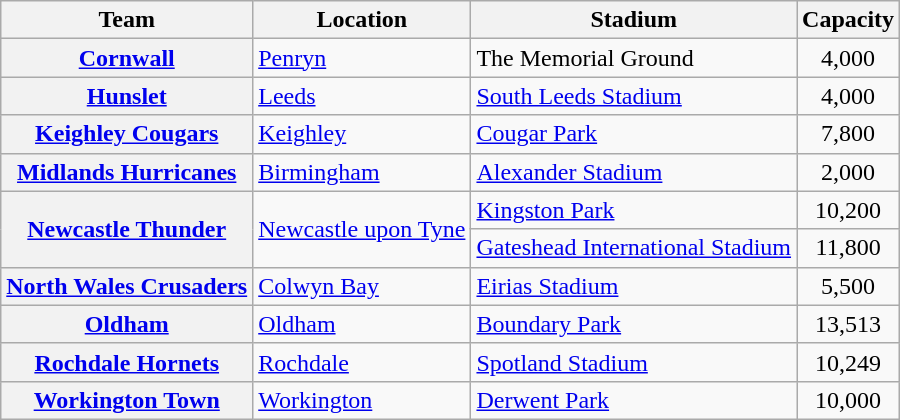<table class="wikitable plainrowheaders">
<tr>
<th scope="col">Team</th>
<th scope="col">Location</th>
<th scope="col">Stadium</th>
<th scope="col">Capacity</th>
</tr>
<tr>
<th scope="row">  <a href='#'>Cornwall</a></th>
<td><a href='#'>Penryn</a></td>
<td>The Memorial Ground</td>
<td style="text-align:center">4,000</td>
</tr>
<tr>
<th scope="row">  <a href='#'>Hunslet</a></th>
<td><a href='#'>Leeds</a></td>
<td><a href='#'>South Leeds Stadium</a></td>
<td style="text-align:center">4,000</td>
</tr>
<tr>
<th scope="row"> <a href='#'>Keighley Cougars</a></th>
<td><a href='#'>Keighley</a></td>
<td><a href='#'>Cougar Park</a></td>
<td style="text-align:center">7,800</td>
</tr>
<tr>
<th scope="row"> <a href='#'>Midlands Hurricanes</a></th>
<td><a href='#'>Birmingham</a></td>
<td><a href='#'>Alexander Stadium</a></td>
<td style="text-align:center">2,000</td>
</tr>
<tr>
<th scope="row" rowspan=2> <a href='#'>Newcastle Thunder</a></th>
<td rowspan=2><a href='#'>Newcastle upon Tyne</a></td>
<td><a href='#'>Kingston Park</a></td>
<td style="text-align:center">10,200</td>
</tr>
<tr>
<td><a href='#'>Gateshead International Stadium</a></td>
<td style="text-align:center">11,800</td>
</tr>
<tr>
<th scope="row">  <a href='#'>North Wales Crusaders</a></th>
<td><a href='#'>Colwyn Bay</a></td>
<td><a href='#'>Eirias Stadium</a></td>
<td style="text-align:center">5,500</td>
</tr>
<tr>
<th scope="row"> <a href='#'>Oldham</a></th>
<td><a href='#'>Oldham</a></td>
<td><a href='#'>Boundary Park</a></td>
<td style="text-align:center">13,513</td>
</tr>
<tr>
<th scope="row"> <a href='#'>Rochdale Hornets</a></th>
<td><a href='#'>Rochdale</a></td>
<td><a href='#'>Spotland Stadium</a></td>
<td style="text-align:center">10,249</td>
</tr>
<tr>
<th scope="row"> <a href='#'>Workington Town</a></th>
<td><a href='#'>Workington</a></td>
<td><a href='#'>Derwent Park</a></td>
<td style="text-align:center">10,000</td>
</tr>
</table>
